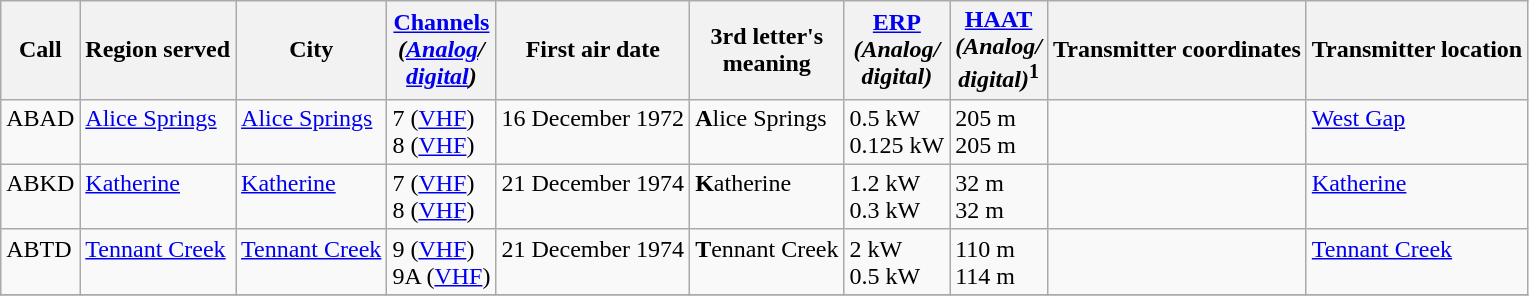<table class="wikitable">
<tr>
<th>Call</th>
<th>Region served</th>
<th>City</th>
<th><a href='#'>Channels</a><br><em>(<a href='#'>Analog</a>/<br><a href='#'>digital</a>)</em></th>
<th>First air date</th>
<th>3rd letter's<br>meaning</th>
<th><a href='#'>ERP</a><br><em>(Analog/<br>digital)</em></th>
<th><a href='#'>HAAT</a><br><em>(Analog/<br>digital)</em><sup>1</sup></th>
<th>Transmitter coordinates</th>
<th>Transmitter location</th>
</tr>
<tr style="vertical-align: top; text-align: left;">
<td>ABAD</td>
<td><a href='#'>Alice Springs</a></td>
<td><a href='#'>Alice Springs</a></td>
<td>7 (<a href='#'>VHF</a>)<br>8 (<a href='#'>VHF</a>)</td>
<td>16 December 1972</td>
<td><strong>A</strong>lice Springs</td>
<td>0.5 kW<br>0.125 kW</td>
<td>205 m<br>205 m</td>
<td></td>
<td><a href='#'>West Gap</a></td>
</tr>
<tr style="vertical-align: top; text-align: left;">
<td>ABKD</td>
<td><a href='#'>Katherine</a></td>
<td><a href='#'>Katherine</a></td>
<td>7 (<a href='#'>VHF</a>)<br>8 (<a href='#'>VHF</a>)</td>
<td>21 December 1974</td>
<td><strong>K</strong>atherine</td>
<td>1.2 kW<br>0.3 kW</td>
<td>32 m<br>32 m</td>
<td></td>
<td><a href='#'>Katherine</a></td>
</tr>
<tr style="vertical-align: top; text-align: left;">
<td>ABTD</td>
<td><a href='#'>Tennant Creek</a></td>
<td><a href='#'>Tennant Creek</a></td>
<td>9 (<a href='#'>VHF</a>)<br>9A (<a href='#'>VHF</a>)</td>
<td>21 December 1974</td>
<td><strong>T</strong>ennant Creek</td>
<td>2 kW<br>0.5 kW</td>
<td>110 m<br>114 m</td>
<td></td>
<td><a href='#'>Tennant Creek</a></td>
</tr>
<tr style="vertical-align: top; text-align: left;">
</tr>
</table>
